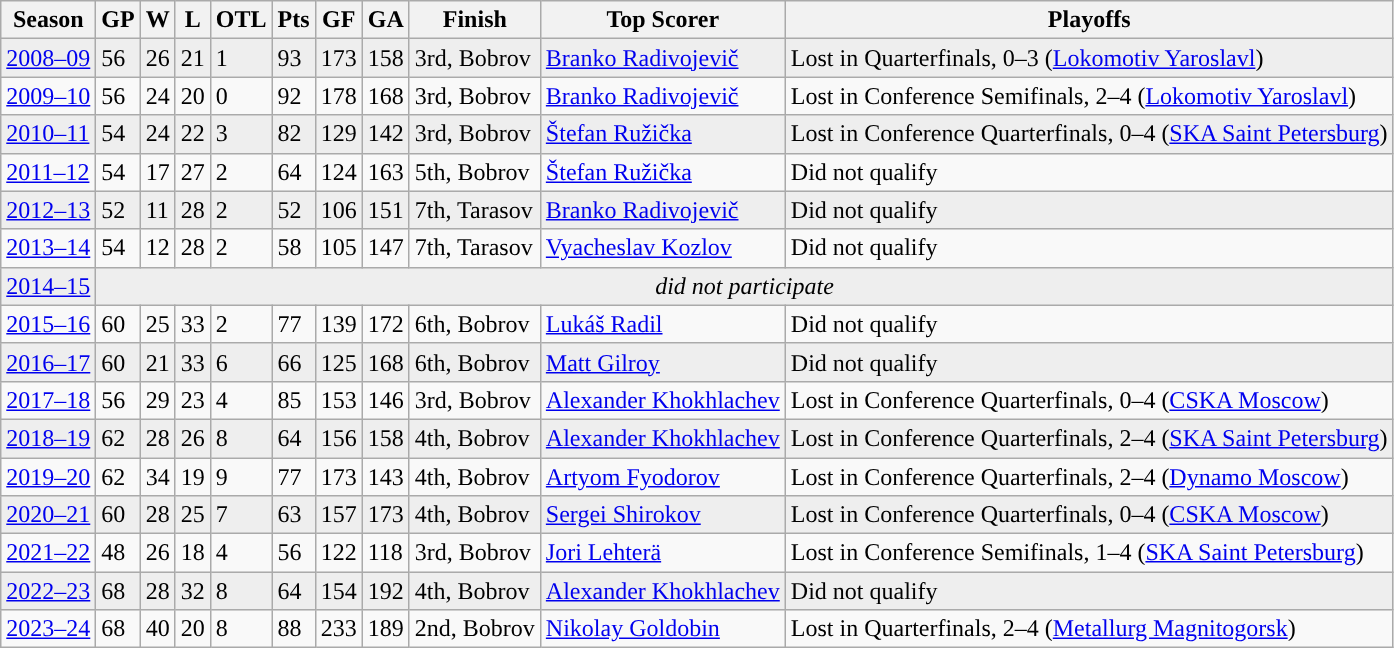<table class="wikitable">
<tr>
<th>Season</th>
<th>GP</th>
<th>W</th>
<th>L</th>
<th>OTL</th>
<th>Pts</th>
<th>GF</th>
<th>GA</th>
<th>Finish</th>
<th>Top Scorer</th>
<th>Playoffs</th>
</tr>
<tr style="background:#eee;">
<td><a href='#'>2008–09</a></td>
<td>56</td>
<td>26</td>
<td>21</td>
<td>1</td>
<td>93</td>
<td>173</td>
<td>158</td>
<td>3rd, Bobrov</td>
<td><a href='#'>Branko Radivojevič</a> </td>
<td>Lost in Quarterfinals, 0–3 (<a href='#'>Lokomotiv Yaroslavl</a>)</td>
</tr>
<tr>
<td><a href='#'>2009–10</a></td>
<td>56</td>
<td>24</td>
<td>20</td>
<td>0</td>
<td>92</td>
<td>178</td>
<td>168</td>
<td>3rd, Bobrov</td>
<td><a href='#'>Branko Radivojevič</a> </td>
<td>Lost in Conference Semifinals, 2–4 (<a href='#'>Lokomotiv Yaroslavl</a>)</td>
</tr>
<tr style="background:#eee;">
<td><a href='#'>2010–11</a></td>
<td>54</td>
<td>24</td>
<td>22</td>
<td>3</td>
<td>82</td>
<td>129</td>
<td>142</td>
<td>3rd, Bobrov</td>
<td><a href='#'>Štefan Ružička</a> </td>
<td>Lost in Conference Quarterfinals, 0–4 (<a href='#'>SKA Saint Petersburg</a>)</td>
</tr>
<tr>
<td><a href='#'>2011–12</a></td>
<td>54</td>
<td>17</td>
<td>27</td>
<td>2</td>
<td>64</td>
<td>124</td>
<td>163</td>
<td>5th, Bobrov</td>
<td><a href='#'>Štefan Ružička</a> </td>
<td>Did not qualify</td>
</tr>
<tr style="background:#eee;">
<td><a href='#'>2012–13</a></td>
<td>52</td>
<td>11</td>
<td>28</td>
<td>2</td>
<td>52</td>
<td>106</td>
<td>151</td>
<td>7th, Tarasov</td>
<td><a href='#'>Branko Radivojevič</a> </td>
<td>Did not qualify</td>
</tr>
<tr>
<td><a href='#'>2013–14</a></td>
<td>54</td>
<td>12</td>
<td>28</td>
<td>2</td>
<td>58</td>
<td>105</td>
<td>147</td>
<td>7th, Tarasov</td>
<td><a href='#'>Vyacheslav Kozlov</a> </td>
<td>Did not qualify</td>
</tr>
<tr style="background:#eee;">
<td><a href='#'>2014–15</a></td>
<td align="center" colspan="10"><em>did not participate</em></td>
</tr>
<tr>
<td><a href='#'>2015–16</a></td>
<td>60</td>
<td>25</td>
<td>33</td>
<td>2</td>
<td>77</td>
<td>139</td>
<td>172</td>
<td>6th, Bobrov</td>
<td><a href='#'>Lukáš Radil</a> </td>
<td>Did not qualify</td>
</tr>
<tr style="background:#eee;">
<td><a href='#'>2016–17</a></td>
<td>60</td>
<td>21</td>
<td>33</td>
<td>6</td>
<td>66</td>
<td>125</td>
<td>168</td>
<td>6th, Bobrov</td>
<td><a href='#'>Matt Gilroy</a> </td>
<td>Did not qualify</td>
</tr>
<tr>
<td><a href='#'>2017–18</a></td>
<td>56</td>
<td>29</td>
<td>23</td>
<td>4</td>
<td>85</td>
<td>153</td>
<td>146</td>
<td>3rd, Bobrov</td>
<td><a href='#'>Alexander Khokhlachev</a> </td>
<td>Lost in Conference Quarterfinals, 0–4 (<a href='#'>CSKA Moscow</a>)</td>
</tr>
<tr style="background:#eee;">
<td><a href='#'>2018–19</a></td>
<td>62</td>
<td>28</td>
<td>26</td>
<td>8</td>
<td>64</td>
<td>156</td>
<td>158</td>
<td>4th, Bobrov</td>
<td><a href='#'>Alexander Khokhlachev</a> </td>
<td>Lost in Conference Quarterfinals, 2–4 (<a href='#'>SKA Saint Petersburg</a>)</td>
</tr>
<tr>
<td><a href='#'>2019–20</a></td>
<td>62</td>
<td>34</td>
<td>19</td>
<td>9</td>
<td>77</td>
<td>173</td>
<td>143</td>
<td>4th, Bobrov</td>
<td><a href='#'>Artyom Fyodorov</a> </td>
<td>Lost in Conference Quarterfinals, 2–4 (<a href='#'>Dynamo Moscow</a>)</td>
</tr>
<tr style="background:#eee;">
<td><a href='#'>2020–21</a></td>
<td>60</td>
<td>28</td>
<td>25</td>
<td>7</td>
<td>63</td>
<td>157</td>
<td>173</td>
<td>4th, Bobrov</td>
<td><a href='#'>Sergei Shirokov</a> </td>
<td>Lost in Conference Quarterfinals, 0–4 (<a href='#'>CSKA Moscow</a>)</td>
</tr>
<tr>
<td><a href='#'>2021–22</a></td>
<td>48</td>
<td>26</td>
<td>18</td>
<td>4</td>
<td>56</td>
<td>122</td>
<td>118</td>
<td>3rd, Bobrov</td>
<td><a href='#'>Jori Lehterä</a> </td>
<td>Lost in Conference Semifinals, 1–4 (<a href='#'>SKA Saint Petersburg</a>)</td>
</tr>
<tr style="background:#eee;">
<td><a href='#'>2022–23</a></td>
<td>68</td>
<td>28</td>
<td>32</td>
<td>8</td>
<td>64</td>
<td>154</td>
<td>192</td>
<td>4th, Bobrov</td>
<td><a href='#'>Alexander Khokhlachev</a> </td>
<td>Did not qualify</td>
</tr>
<tr>
<td><a href='#'>2023–24</a></td>
<td>68</td>
<td>40</td>
<td>20</td>
<td>8</td>
<td>88</td>
<td>233</td>
<td>189</td>
<td>2nd, Bobrov</td>
<td><a href='#'>Nikolay Goldobin</a> </td>
<td>Lost in Quarterfinals, 2–4 (<a href='#'>Metallurg Magnitogorsk</a>)</td>
</tr>
</table>
